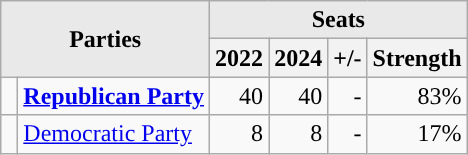<table class=wikitable>
<tr>
<th style="background-color:#E9E9E9" align=center rowspan=2 colspan=2>Parties</th>
<th style="background-color:#E9E9E9" align=center colspan=5>Seats</th>
</tr>
<tr bgcolor=#E9E9E9>
<th>2022</th>
<th>2024</th>
<th>+/-</th>
<th>Strength</th>
</tr>
<tr>
<td style="background-color:"> </td>
<td><strong><a href='#'>Republican Party</a></strong></td>
<td align=right>40</td>
<td align=right>40</td>
<td align=right>-</td>
<td align=right>83%</td>
</tr>
<tr>
<td style="background-color:"> </td>
<td><a href='#'>Democratic Party</a></td>
<td align=right>8</td>
<td align=right>8</td>
<td align=right>-</td>
<td align=right>17%</td>
</tr>
</table>
